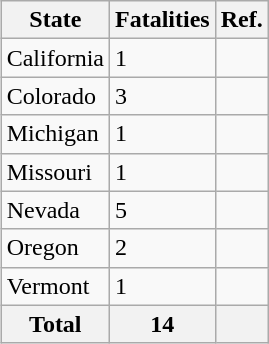<table class="wikitable sortable" align="right">
<tr>
<th scope="col">State</th>
<th scope="col">Fatalities</th>
<th scope="col" class="unsortable">Ref.</th>
</tr>
<tr>
<td>California</td>
<td>1</td>
<td></td>
</tr>
<tr>
<td>Colorado</td>
<td>3</td>
<td></td>
</tr>
<tr>
<td>Michigan</td>
<td>1</td>
<td></td>
</tr>
<tr>
<td>Missouri</td>
<td>1</td>
<td></td>
</tr>
<tr>
<td>Nevada</td>
<td>5</td>
<td></td>
</tr>
<tr>
<td>Oregon</td>
<td>2</td>
<td></td>
</tr>
<tr>
<td>Vermont</td>
<td>1</td>
<td></td>
</tr>
<tr>
<th>Total</th>
<th>14</th>
<th></th>
</tr>
</table>
